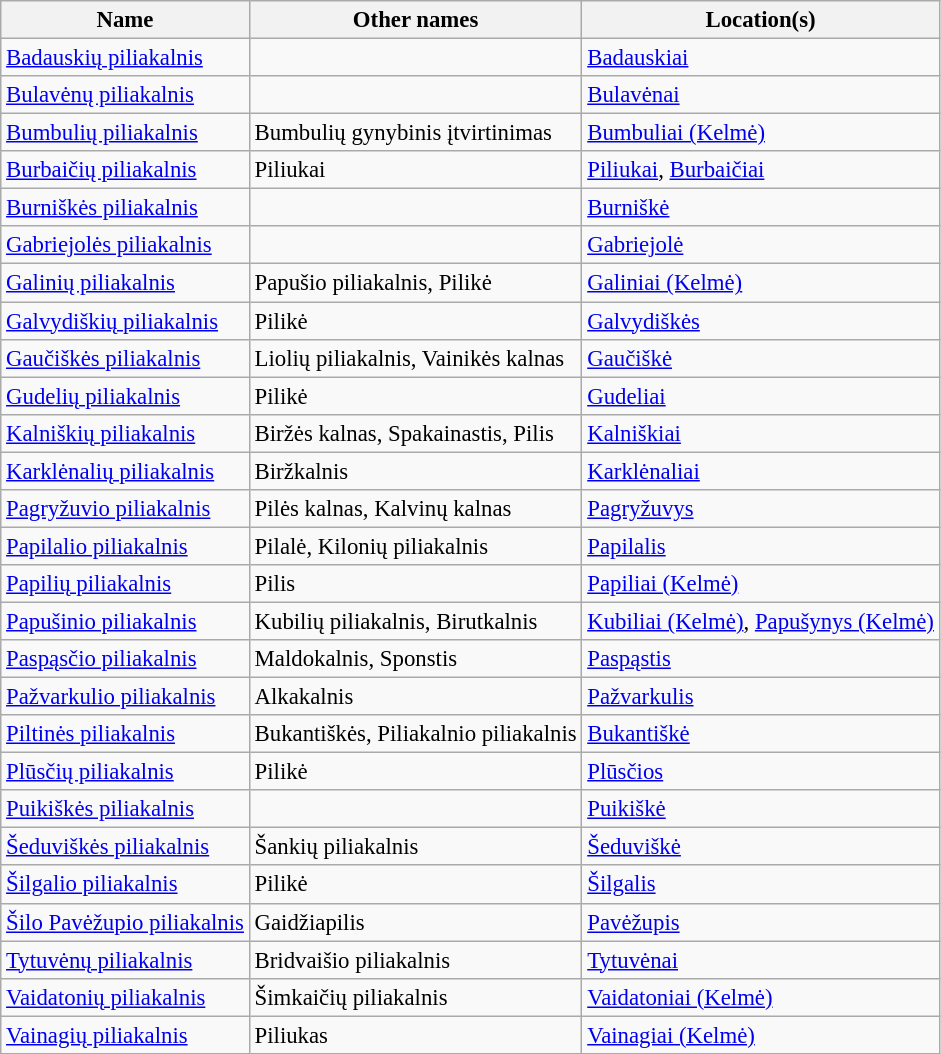<table class="wikitable" style="font-size: 95%;">
<tr>
<th>Name</th>
<th>Other names</th>
<th>Location(s)</th>
</tr>
<tr>
<td><a href='#'>Badauskių piliakalnis</a></td>
<td></td>
<td><a href='#'>Badauskiai</a></td>
</tr>
<tr>
<td><a href='#'>Bulavėnų piliakalnis</a></td>
<td></td>
<td><a href='#'>Bulavėnai</a></td>
</tr>
<tr>
<td><a href='#'>Bumbulių piliakalnis</a></td>
<td>Bumbulių gynybinis įtvirtinimas</td>
<td><a href='#'>Bumbuliai (Kelmė)</a></td>
</tr>
<tr>
<td><a href='#'>Burbaičių piliakalnis</a></td>
<td>Piliukai</td>
<td><a href='#'>Piliukai</a>, <a href='#'>Burbaičiai</a></td>
</tr>
<tr>
<td><a href='#'>Burniškės piliakalnis</a></td>
<td></td>
<td><a href='#'>Burniškė</a></td>
</tr>
<tr>
<td><a href='#'>Gabriejolės piliakalnis</a></td>
<td></td>
<td><a href='#'>Gabriejolė</a></td>
</tr>
<tr>
<td><a href='#'>Galinių piliakalnis</a></td>
<td>Papušio piliakalnis, Pilikė</td>
<td><a href='#'>Galiniai (Kelmė)</a></td>
</tr>
<tr>
<td><a href='#'>Galvydiškių piliakalnis</a></td>
<td>Pilikė</td>
<td><a href='#'>Galvydiškės</a></td>
</tr>
<tr>
<td><a href='#'>Gaučiškės piliakalnis</a></td>
<td>Liolių piliakalnis, Vainikės kalnas</td>
<td><a href='#'>Gaučiškė</a></td>
</tr>
<tr>
<td><a href='#'>Gudelių piliakalnis</a></td>
<td>Pilikė</td>
<td><a href='#'>Gudeliai</a></td>
</tr>
<tr>
<td><a href='#'>Kalniškių piliakalnis</a></td>
<td>Biržės kalnas, Spakainastis, Pilis</td>
<td><a href='#'>Kalniškiai</a></td>
</tr>
<tr>
<td><a href='#'>Karklėnalių piliakalnis</a></td>
<td>Biržkalnis</td>
<td><a href='#'>Karklėnaliai</a></td>
</tr>
<tr>
<td><a href='#'>Pagryžuvio piliakalnis</a></td>
<td>Pilės kalnas, Kalvinų kalnas</td>
<td><a href='#'>Pagryžuvys</a></td>
</tr>
<tr>
<td><a href='#'>Papilalio piliakalnis</a></td>
<td>Pilalė, Kilonių piliakalnis</td>
<td><a href='#'>Papilalis</a></td>
</tr>
<tr>
<td><a href='#'>Papilių piliakalnis</a></td>
<td>Pilis</td>
<td><a href='#'>Papiliai (Kelmė)</a></td>
</tr>
<tr>
<td><a href='#'>Papušinio piliakalnis</a></td>
<td>Kubilių piliakalnis, Birutkalnis</td>
<td><a href='#'>Kubiliai (Kelmė)</a>, <a href='#'>Papušynys (Kelmė)</a></td>
</tr>
<tr>
<td><a href='#'>Paspąsčio piliakalnis</a></td>
<td>Maldokalnis, Sponstis</td>
<td><a href='#'>Paspąstis</a></td>
</tr>
<tr>
<td><a href='#'>Pažvarkulio piliakalnis</a></td>
<td>Alkakalnis</td>
<td><a href='#'>Pažvarkulis</a></td>
</tr>
<tr>
<td><a href='#'>Piltinės piliakalnis</a></td>
<td>Bukantiškės, Piliakalnio piliakalnis</td>
<td><a href='#'>Bukantiškė</a></td>
</tr>
<tr>
<td><a href='#'>Plūsčių piliakalnis</a></td>
<td>Pilikė</td>
<td><a href='#'>Plūsčios</a></td>
</tr>
<tr>
<td><a href='#'>Puikiškės piliakalnis</a></td>
<td></td>
<td><a href='#'>Puikiškė</a></td>
</tr>
<tr>
<td><a href='#'>Šeduviškės piliakalnis</a></td>
<td>Šankių piliakalnis</td>
<td><a href='#'>Šeduviškė</a></td>
</tr>
<tr>
<td><a href='#'>Šilgalio piliakalnis</a></td>
<td>Pilikė</td>
<td><a href='#'>Šilgalis</a></td>
</tr>
<tr>
<td><a href='#'>Šilo Pavėžupio piliakalnis</a></td>
<td>Gaidžiapilis</td>
<td><a href='#'>Pavėžupis</a></td>
</tr>
<tr>
<td><a href='#'>Tytuvėnų piliakalnis</a></td>
<td>Bridvaišio piliakalnis</td>
<td><a href='#'>Tytuvėnai</a></td>
</tr>
<tr>
<td><a href='#'>Vaidatonių piliakalnis</a></td>
<td>Šimkaičių piliakalnis</td>
<td><a href='#'>Vaidatoniai (Kelmė)</a></td>
</tr>
<tr>
<td><a href='#'>Vainagių piliakalnis</a></td>
<td>Piliukas</td>
<td><a href='#'>Vainagiai (Kelmė)</a></td>
</tr>
</table>
